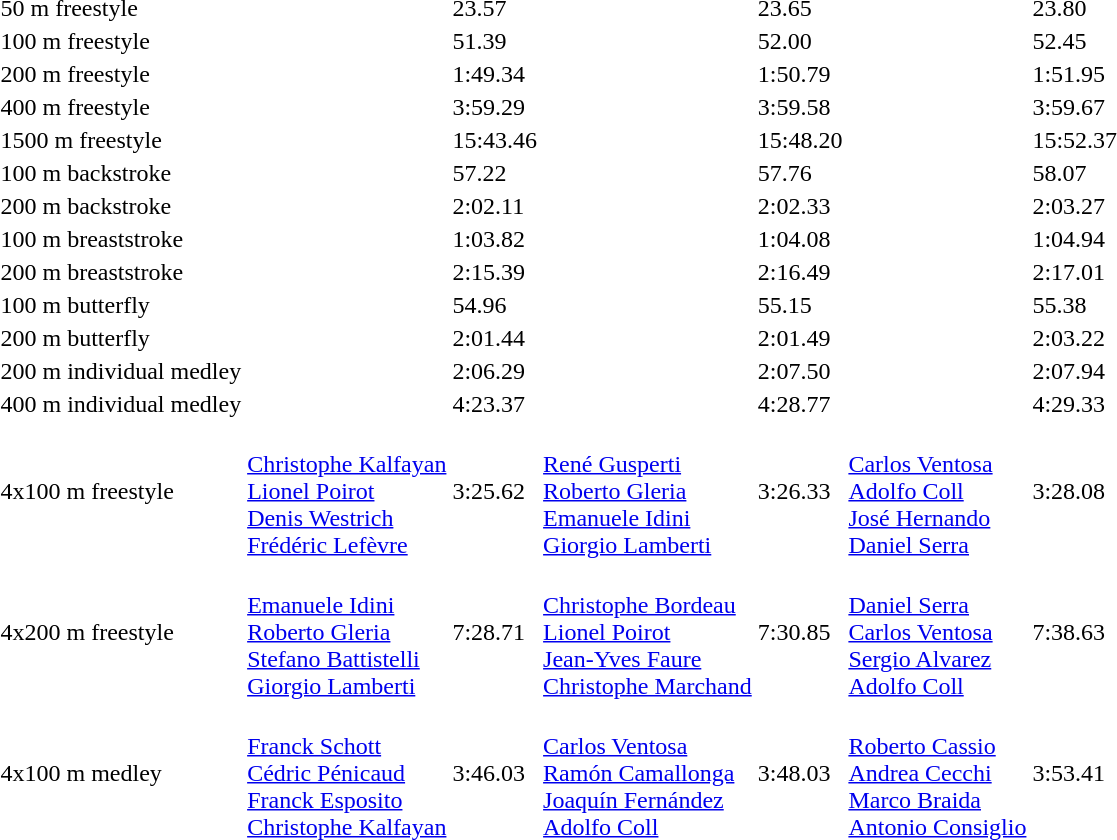<table>
<tr>
<td>50 m freestyle</td>
<td></td>
<td>23.57</td>
<td></td>
<td>23.65</td>
<td></td>
<td>23.80</td>
</tr>
<tr>
<td>100 m freestyle</td>
<td></td>
<td>51.39</td>
<td></td>
<td>52.00</td>
<td></td>
<td>52.45</td>
</tr>
<tr>
<td>200 m freestyle</td>
<td></td>
<td>1:49.34</td>
<td></td>
<td>1:50.79</td>
<td></td>
<td>1:51.95</td>
</tr>
<tr>
<td>400 m freestyle</td>
<td></td>
<td>3:59.29</td>
<td></td>
<td>3:59.58</td>
<td></td>
<td>3:59.67</td>
</tr>
<tr>
<td>1500 m freestyle</td>
<td></td>
<td>15:43.46</td>
<td></td>
<td>15:48.20</td>
<td></td>
<td>15:52.37</td>
</tr>
<tr>
<td>100 m backstroke</td>
<td></td>
<td>57.22</td>
<td></td>
<td>57.76</td>
<td></td>
<td>58.07</td>
</tr>
<tr>
<td>200 m backstroke</td>
<td></td>
<td>2:02.11</td>
<td></td>
<td>2:02.33</td>
<td></td>
<td>2:03.27</td>
</tr>
<tr>
<td>100 m breaststroke</td>
<td></td>
<td>1:03.82</td>
<td></td>
<td>1:04.08</td>
<td></td>
<td>1:04.94</td>
</tr>
<tr>
<td>200 m breaststroke</td>
<td></td>
<td>2:15.39</td>
<td></td>
<td>2:16.49</td>
<td></td>
<td>2:17.01</td>
</tr>
<tr>
<td>100 m butterfly</td>
<td></td>
<td>54.96</td>
<td></td>
<td>55.15</td>
<td></td>
<td>55.38</td>
</tr>
<tr>
<td>200 m butterfly</td>
<td></td>
<td>2:01.44</td>
<td></td>
<td>2:01.49</td>
<td></td>
<td>2:03.22</td>
</tr>
<tr>
<td>200 m individual medley</td>
<td></td>
<td>2:06.29</td>
<td></td>
<td>2:07.50</td>
<td></td>
<td>2:07.94</td>
</tr>
<tr>
<td>400 m individual medley</td>
<td></td>
<td>4:23.37</td>
<td></td>
<td>4:28.77</td>
<td></td>
<td>4:29.33</td>
</tr>
<tr>
<td>4x100 m freestyle</td>
<td> <br><a href='#'>Christophe Kalfayan</a><br><a href='#'>Lionel Poirot</a><br><a href='#'>Denis Westrich</a><br><a href='#'>Frédéric Lefèvre</a></td>
<td>3:25.62</td>
<td> <br><a href='#'>René Gusperti</a><br><a href='#'>Roberto Gleria</a><br><a href='#'>Emanuele Idini</a><br><a href='#'>Giorgio Lamberti</a></td>
<td>3:26.33</td>
<td> <br><a href='#'>Carlos Ventosa</a><br><a href='#'>Adolfo Coll</a><br><a href='#'>José Hernando</a><br><a href='#'>Daniel Serra</a></td>
<td>3:28.08</td>
</tr>
<tr>
<td>4x200 m freestyle</td>
<td> <br><a href='#'>Emanuele Idini</a><br><a href='#'>Roberto Gleria</a><br><a href='#'>Stefano Battistelli</a><br><a href='#'>Giorgio Lamberti</a></td>
<td>7:28.71</td>
<td> <br><a href='#'>Christophe Bordeau</a><br><a href='#'>Lionel Poirot</a><br><a href='#'>Jean-Yves Faure</a><br><a href='#'>Christophe Marchand</a></td>
<td>7:30.85</td>
<td> <br><a href='#'>Daniel Serra</a><br><a href='#'>Carlos Ventosa</a><br><a href='#'>Sergio Alvarez</a><br><a href='#'>Adolfo Coll</a></td>
<td>7:38.63</td>
</tr>
<tr>
<td>4x100 m medley</td>
<td> <br><a href='#'>Franck Schott</a><br><a href='#'>Cédric Pénicaud</a><br><a href='#'>Franck Esposito</a><br><a href='#'>Christophe Kalfayan</a></td>
<td>3:46.03</td>
<td> <br><a href='#'>Carlos Ventosa</a><br><a href='#'>Ramón Camallonga</a><br><a href='#'>Joaquín Fernández</a><br><a href='#'>Adolfo Coll</a></td>
<td>3:48.03</td>
<td> <br><a href='#'>Roberto Cassio</a><br><a href='#'>Andrea Cecchi</a><br><a href='#'>Marco Braida</a><br><a href='#'>Antonio Consiglio</a></td>
<td>3:53.41</td>
</tr>
</table>
